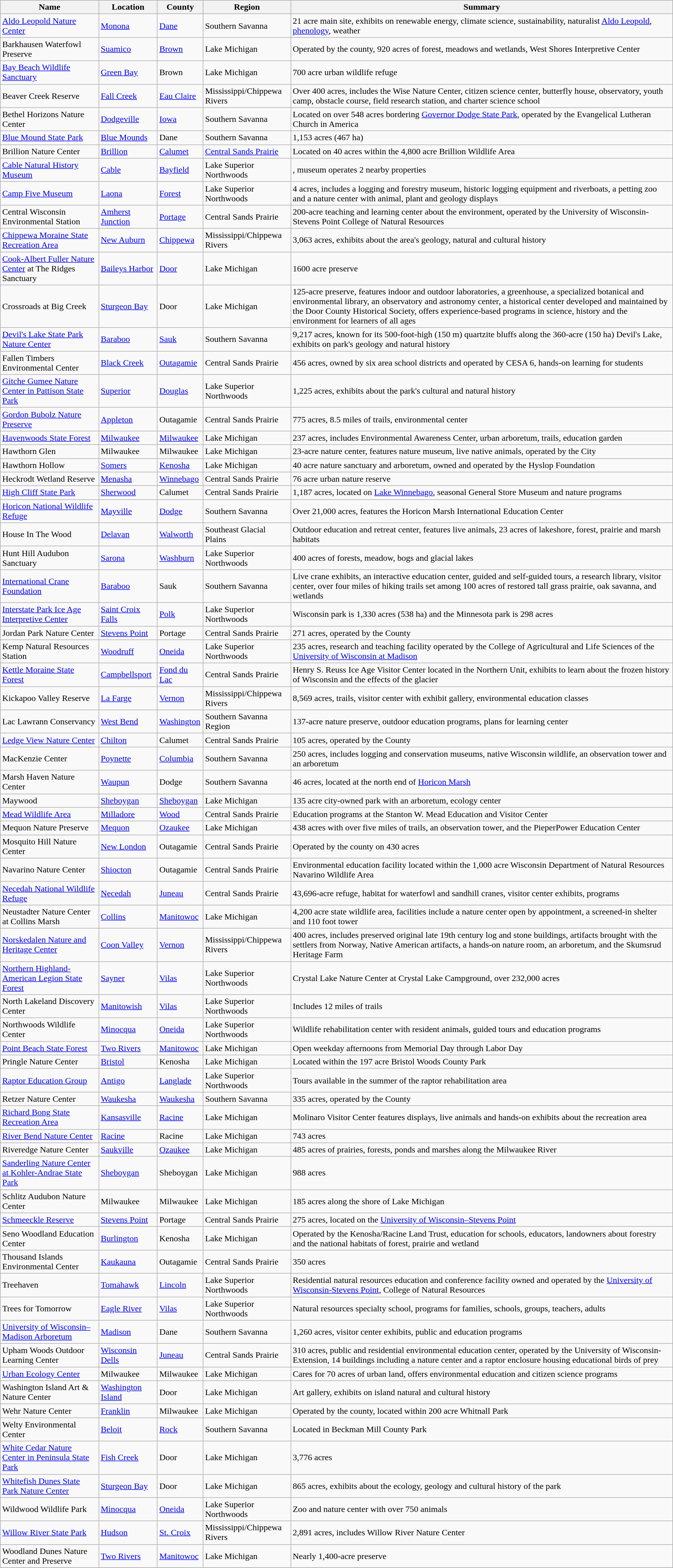<table class="wikitable sortable">
<tr>
<th>Name</th>
<th>Location</th>
<th>County</th>
<th>Region</th>
<th>Summary</th>
</tr>
<tr>
<td><a href='#'>Aldo Leopold Nature Center</a></td>
<td><a href='#'>Monona</a></td>
<td><a href='#'>Dane</a></td>
<td>Southern Savanna</td>
<td>21 acre main site, exhibits on renewable energy, climate science, sustainability, naturalist <a href='#'>Aldo Leopold</a>, <a href='#'>phenology</a>, weather</td>
</tr>
<tr>
<td>Barkhausen Waterfowl Preserve</td>
<td><a href='#'>Suamico</a></td>
<td><a href='#'>Brown</a></td>
<td>Lake Michigan</td>
<td>Operated by the county, 920 acres of forest, meadows and wetlands, West Shores Interpretive Center</td>
</tr>
<tr>
<td><a href='#'>Bay Beach Wildlife Sanctuary</a></td>
<td><a href='#'>Green Bay</a></td>
<td>Brown</td>
<td>Lake Michigan</td>
<td>700 acre urban wildlife refuge</td>
</tr>
<tr>
<td>Beaver Creek Reserve</td>
<td><a href='#'>Fall Creek</a></td>
<td><a href='#'>Eau Claire</a></td>
<td>Mississippi/Chippewa Rivers</td>
<td>Over 400 acres, includes the Wise Nature Center, citizen science center, butterfly house, observatory, youth camp, obstacle course, field research station, and charter science school</td>
</tr>
<tr>
<td>Bethel Horizons Nature Center</td>
<td><a href='#'>Dodgeville</a></td>
<td><a href='#'>Iowa</a></td>
<td>Southern Savanna</td>
<td>Located on over 548 acres bordering <a href='#'>Governor Dodge State Park</a>, operated by the Evangelical Lutheran Church in America</td>
</tr>
<tr>
<td><a href='#'>Blue Mound State Park</a></td>
<td><a href='#'>Blue Mounds</a></td>
<td>Dane</td>
<td>Southern Savanna</td>
<td>1,153 acres (467 ha)</td>
</tr>
<tr>
<td>Brillion Nature Center</td>
<td><a href='#'>Brillion</a></td>
<td><a href='#'>Calumet</a></td>
<td><a href='#'>Central Sands Prairie</a></td>
<td>Located on 40 acres within the 4,800 acre Brillion Wildlife Area</td>
</tr>
<tr>
<td><a href='#'>Cable Natural History Museum</a></td>
<td><a href='#'>Cable</a></td>
<td><a href='#'>Bayfield</a></td>
<td>Lake Superior Northwoods</td>
<td>, museum operates 2 nearby properties</td>
</tr>
<tr>
<td><a href='#'>Camp Five Museum</a></td>
<td><a href='#'>Laona</a></td>
<td><a href='#'>Forest</a></td>
<td>Lake Superior Northwoods</td>
<td>4 acres, includes a logging and forestry museum, historic logging equipment and riverboats, a petting zoo and a nature center with animal, plant and geology displays</td>
</tr>
<tr>
<td>Central Wisconsin Environmental Station</td>
<td><a href='#'>Amherst Junction</a></td>
<td><a href='#'>Portage</a></td>
<td>Central Sands Prairie</td>
<td>200-acre teaching and learning center about the environment, operated by the University of Wisconsin-Stevens Point College of Natural Resources</td>
</tr>
<tr>
<td><a href='#'>Chippewa Moraine State Recreation Area</a></td>
<td><a href='#'>New Auburn</a></td>
<td><a href='#'>Chippewa</a></td>
<td>Mississippi/Chippewa Rivers</td>
<td>3,063 acres, exhibits about the area's geology, natural and cultural history</td>
</tr>
<tr>
<td><a href='#'>Cook-Albert Fuller Nature Center</a> at The Ridges Sanctuary</td>
<td><a href='#'>Baileys Harbor</a></td>
<td><a href='#'>Door</a></td>
<td>Lake Michigan</td>
<td>1600 acre preserve</td>
</tr>
<tr>
<td>Crossroads at Big Creek</td>
<td><a href='#'>Sturgeon Bay</a></td>
<td>Door</td>
<td>Lake Michigan</td>
<td>125-acre preserve, features indoor and outdoor laboratories, a greenhouse, a specialized botanical and environmental library, an observatory and astronomy center, a historical center developed and maintained by the Door County Historical Society, offers experience-based programs in science, history and the environment for learners of all ages</td>
</tr>
<tr>
<td><a href='#'>Devil's Lake State Park Nature Center</a></td>
<td><a href='#'>Baraboo</a></td>
<td><a href='#'>Sauk</a></td>
<td>Southern Savanna</td>
<td>9,217 acres, known for its 500-foot-high (150 m) quartzite bluffs along the 360-acre (150 ha) Devil's Lake, exhibits on park's geology and natural history</td>
</tr>
<tr>
<td>Fallen Timbers Environmental Center</td>
<td><a href='#'>Black Creek</a></td>
<td><a href='#'>Outagamie</a></td>
<td>Central Sands Prairie</td>
<td>456 acres, owned by six area school districts and operated by CESA 6, hands-on learning for students</td>
</tr>
<tr>
<td><a href='#'>Gitche Gumee Nature Center in Pattison State Park</a></td>
<td><a href='#'>Superior</a></td>
<td><a href='#'>Douglas</a></td>
<td>Lake Superior Northwoods</td>
<td>1,225 acres, exhibits about the park's cultural and natural history</td>
</tr>
<tr>
<td><a href='#'>Gordon Bubolz Nature Preserve</a></td>
<td><a href='#'>Appleton</a></td>
<td>Outagamie</td>
<td>Central Sands Prairie</td>
<td>775 acres, 8.5 miles of trails, environmental center</td>
</tr>
<tr>
<td><a href='#'>Havenwoods State Forest</a></td>
<td><a href='#'>Milwaukee</a></td>
<td><a href='#'>Milwaukee</a></td>
<td>Lake Michigan</td>
<td>237 acres, includes Environmental Awareness Center, urban arboretum, trails, education garden</td>
</tr>
<tr>
<td>Hawthorn Glen</td>
<td>Milwaukee</td>
<td>Milwaukee</td>
<td>Lake Michigan</td>
<td>23-acre nature center, features nature museum, live native animals, operated by the City</td>
</tr>
<tr>
<td>Hawthorn Hollow</td>
<td><a href='#'>Somers</a></td>
<td><a href='#'>Kenosha</a></td>
<td>Lake Michigan</td>
<td>40 acre nature sanctuary and arboretum, owned and operated by the Hyslop Foundation</td>
</tr>
<tr>
<td>Heckrodt Wetland Reserve</td>
<td><a href='#'>Menasha</a></td>
<td><a href='#'>Winnebago</a></td>
<td>Central Sands Prairie</td>
<td>76 acre urban nature reserve</td>
</tr>
<tr>
<td><a href='#'>High Cliff State Park</a></td>
<td><a href='#'>Sherwood</a></td>
<td>Calumet</td>
<td>Central Sands Prairie</td>
<td>1,187 acres, located on <a href='#'>Lake Winnebago</a>, seasonal General Store Museum and nature programs</td>
</tr>
<tr>
<td><a href='#'>Horicon National Wildlife Refuge</a></td>
<td><a href='#'>Mayville</a></td>
<td><a href='#'>Dodge</a></td>
<td>Southern Savanna</td>
<td>Over 21,000 acres, features the Horicon Marsh International Education Center</td>
</tr>
<tr>
<td>House In The Wood</td>
<td><a href='#'>Delavan</a></td>
<td><a href='#'>Walworth</a></td>
<td>Southeast Glacial Plains</td>
<td>Outdoor education and retreat center, features live animals, 23 acres of lakeshore, forest, prairie and marsh habitats</td>
</tr>
<tr>
<td>Hunt Hill Audubon Sanctuary</td>
<td><a href='#'>Sarona</a></td>
<td><a href='#'>Washburn</a></td>
<td>Lake Superior Northwoods</td>
<td>400 acres of forests, meadow, bogs and glacial lakes</td>
</tr>
<tr>
<td><a href='#'>International Crane Foundation</a></td>
<td><a href='#'>Baraboo</a></td>
<td>Sauk</td>
<td>Southern Savanna</td>
<td>Live crane exhibits, an interactive education center, guided and self-guided tours, a research library, visitor center, over four miles of hiking trails set among 100 acres of restored tall grass prairie, oak savanna, and wetlands</td>
</tr>
<tr>
<td><a href='#'>Interstate Park Ice Age Interpretive Center</a></td>
<td><a href='#'>Saint Croix Falls</a></td>
<td><a href='#'>Polk</a></td>
<td>Lake Superior Northwoods</td>
<td>Wisconsin park is 1,330 acres (538 ha) and the Minnesota park is 298 acres</td>
</tr>
<tr>
<td>Jordan Park Nature Center</td>
<td><a href='#'>Stevens Point</a></td>
<td>Portage</td>
<td>Central Sands Prairie</td>
<td>271 acres, operated by the County</td>
</tr>
<tr>
<td>Kemp Natural Resources Station</td>
<td><a href='#'>Woodruff</a></td>
<td><a href='#'>Oneida</a></td>
<td>Lake Superior Northwoods</td>
<td>235 acres, research and teaching facility operated by the College of Agricultural and Life Sciences of the <a href='#'>University of Wisconsin at Madison</a></td>
</tr>
<tr>
<td><a href='#'>Kettle Moraine State Forest</a></td>
<td><a href='#'>Campbellsport</a></td>
<td><a href='#'>Fond du Lac</a></td>
<td>Central Sands Prairie</td>
<td>Henry S. Reuss Ice Age Visitor Center located in the Northern Unit, exhibits to learn about the frozen history of Wisconsin and the effects of the glacier</td>
</tr>
<tr>
<td>Kickapoo Valley Reserve</td>
<td><a href='#'>La Farge</a></td>
<td><a href='#'>Vernon</a></td>
<td>Mississippi/Chippewa Rivers</td>
<td>8,569 acres, trails, visitor center with exhibit gallery, environmental education classes</td>
</tr>
<tr>
<td>Lac Lawrann Conservancy</td>
<td><a href='#'>West Bend</a></td>
<td><a href='#'>Washington</a></td>
<td>Southern Savanna Region</td>
<td>137-acre nature preserve, outdoor education programs, plans for learning center</td>
</tr>
<tr>
<td><a href='#'>Ledge View Nature Center</a></td>
<td><a href='#'>Chilton</a></td>
<td>Calumet</td>
<td>Central Sands Prairie</td>
<td>105 acres, operated by the County</td>
</tr>
<tr>
<td>MacKenzie Center</td>
<td><a href='#'>Poynette</a></td>
<td><a href='#'>Columbia</a></td>
<td>Southern Savanna</td>
<td>250 acres, includes logging and conservation museums, native Wisconsin wildlife, an observation tower and an arboretum</td>
</tr>
<tr>
<td>Marsh Haven Nature Center</td>
<td><a href='#'>Waupun</a></td>
<td>Dodge</td>
<td>Southern Savanna</td>
<td>46 acres, located at the north end of <a href='#'>Horicon Marsh</a></td>
</tr>
<tr>
<td>Maywood</td>
<td><a href='#'>Sheboygan</a></td>
<td><a href='#'>Sheboygan</a></td>
<td>Lake Michigan</td>
<td>135 acre city-owned park with an arboretum, ecology center</td>
</tr>
<tr>
<td><a href='#'>Mead Wildlife Area</a></td>
<td><a href='#'>Milladore</a></td>
<td><a href='#'>Wood</a></td>
<td>Central Sands Prairie</td>
<td>Education programs at the Stanton W. Mead Education and Visitor Center</td>
</tr>
<tr>
<td>Mequon Nature Preserve</td>
<td><a href='#'>Mequon</a></td>
<td><a href='#'>Ozaukee</a></td>
<td>Lake Michigan</td>
<td>438 acres with over five miles of trails, an observation tower, and the PieperPower Education Center</td>
</tr>
<tr>
<td>Mosquito Hill Nature Center</td>
<td><a href='#'>New London</a></td>
<td>Outagamie</td>
<td>Central Sands Prairie</td>
<td>Operated by the county on 430 acres</td>
</tr>
<tr>
<td>Navarino Nature Center</td>
<td><a href='#'>Shiocton</a></td>
<td>Outagamie</td>
<td>Central Sands Prairie</td>
<td>Environmental education facility located within the 1,000 acre Wisconsin Department of Natural Resources Navarino Wildlife Area</td>
</tr>
<tr>
<td><a href='#'>Necedah National Wildlife Refuge</a></td>
<td><a href='#'>Necedah</a></td>
<td><a href='#'>Juneau</a></td>
<td>Central Sands Prairie</td>
<td>43,696-acre refuge, habitat for waterfowl and sandhill cranes, visitor center exhibits, programs</td>
</tr>
<tr>
<td>Neustadter Nature Center at Collins Marsh</td>
<td><a href='#'>Collins</a></td>
<td><a href='#'>Manitowoc</a></td>
<td>Lake Michigan</td>
<td>4,200 acre state wildlife area, facilities include a nature center open by appointment, a screened-in shelter and 110 foot tower</td>
</tr>
<tr>
<td><a href='#'>Norskedalen Nature and Heritage Center</a></td>
<td><a href='#'>Coon Valley</a></td>
<td><a href='#'>Vernon</a></td>
<td>Mississippi/Chippewa Rivers</td>
<td>400 acres, includes preserved original late 19th century log and stone buildings, artifacts brought with the settlers from Norway, Native American artifacts, a hands-on nature room, an arboretum, and the Skumsrud Heritage Farm</td>
</tr>
<tr>
<td><a href='#'>Northern Highland-American Legion State Forest</a></td>
<td><a href='#'>Sayner</a></td>
<td><a href='#'>Vilas</a></td>
<td>Lake Superior Northwoods</td>
<td>Crystal Lake Nature Center at Crystal Lake Campground, over 232,000 acres</td>
</tr>
<tr>
<td>North Lakeland Discovery Center</td>
<td><a href='#'>Manitowish</a></td>
<td><a href='#'>Vilas</a></td>
<td>Lake Superior Northwoods</td>
<td>Includes 12 miles of trails</td>
</tr>
<tr>
<td>Northwoods Wildlife Center</td>
<td><a href='#'>Minocqua</a></td>
<td><a href='#'>Oneida</a></td>
<td>Lake Superior Northwoods</td>
<td>Wildlife rehabilitation center with resident animals, guided tours and education programs</td>
</tr>
<tr>
<td><a href='#'>Point Beach State Forest</a></td>
<td><a href='#'>Two Rivers</a></td>
<td><a href='#'>Manitowoc</a></td>
<td>Lake Michigan</td>
<td>Open weekday afternoons from Memorial Day through Labor Day</td>
</tr>
<tr>
<td>Pringle Nature Center</td>
<td><a href='#'>Bristol</a></td>
<td>Kenosha</td>
<td>Lake Michigan</td>
<td>Located within the 197 acre Bristol Woods County Park</td>
</tr>
<tr>
<td><a href='#'>Raptor Education Group</a></td>
<td><a href='#'>Antigo</a></td>
<td><a href='#'>Langlade</a></td>
<td>Lake Superior Northwoods</td>
<td>Tours available in the summer of the raptor rehabilitation area</td>
</tr>
<tr>
<td>Retzer Nature Center</td>
<td><a href='#'>Waukesha</a></td>
<td><a href='#'>Waukesha</a></td>
<td>Southern Savanna</td>
<td>335 acres, operated by the County</td>
</tr>
<tr>
<td><a href='#'>Richard Bong State Recreation Area</a></td>
<td><a href='#'>Kansasville</a></td>
<td><a href='#'>Racine</a></td>
<td>Lake Michigan</td>
<td>Molinaro Visitor Center features displays, live animals and hands-on exhibits about the recreation area</td>
</tr>
<tr>
<td><a href='#'>River Bend Nature Center</a></td>
<td><a href='#'>Racine</a></td>
<td>Racine</td>
<td>Lake Michigan</td>
<td>743 acres</td>
</tr>
<tr>
<td>Riveredge Nature Center</td>
<td><a href='#'>Saukville</a></td>
<td><a href='#'>Ozaukee</a></td>
<td>Lake Michigan</td>
<td>485 acres of prairies, forests, ponds and marshes along the Milwaukee River</td>
</tr>
<tr>
<td><a href='#'>Sanderling Nature Center at Kohler-Andrae State Park</a></td>
<td><a href='#'>Sheboygan</a></td>
<td>Sheboygan</td>
<td>Lake Michigan</td>
<td>988 acres</td>
</tr>
<tr>
<td> Schlitz Audubon Nature Center</td>
<td>Milwaukee</td>
<td>Milwaukee</td>
<td>Lake Michigan</td>
<td>185 acres along the shore of Lake Michigan</td>
</tr>
<tr>
<td><a href='#'>Schmeeckle Reserve</a></td>
<td><a href='#'>Stevens Point</a></td>
<td>Portage</td>
<td>Central Sands Prairie</td>
<td>275 acres, located on the <a href='#'>University of Wisconsin–Stevens Point</a></td>
</tr>
<tr>
<td>Seno Woodland Education Center</td>
<td><a href='#'>Burlington</a></td>
<td>Kenosha</td>
<td>Lake Michigan</td>
<td>Operated by the Kenosha/Racine Land Trust, education for schools, educators, landowners about forestry and the national habitats of forest, prairie and wetland</td>
</tr>
<tr>
<td>Thousand Islands Environmental Center</td>
<td><a href='#'>Kaukauna</a></td>
<td>Outagamie</td>
<td>Central Sands Prairie</td>
<td>350 acres</td>
</tr>
<tr>
<td>Treehaven</td>
<td><a href='#'>Tomahawk</a></td>
<td><a href='#'>Lincoln</a></td>
<td>Lake Superior Northwoods</td>
<td>Residential natural resources education and conference facility owned and operated by the <a href='#'>University of Wisconsin-Stevens Point</a>, College of Natural Resources</td>
</tr>
<tr>
<td>Trees for Tomorrow</td>
<td><a href='#'>Eagle River</a></td>
<td><a href='#'>Vilas</a></td>
<td>Lake Superior Northwoods</td>
<td>Natural resources specialty school, programs for families, schools, groups, teachers, adults</td>
</tr>
<tr>
<td><a href='#'>University of Wisconsin–Madison Arboretum</a></td>
<td><a href='#'>Madison</a></td>
<td>Dane</td>
<td>Southern Savanna</td>
<td>1,260 acres, visitor center exhibits, public and education programs</td>
</tr>
<tr>
<td>Upham Woods Outdoor Learning Center</td>
<td><a href='#'>Wisconsin Dells</a></td>
<td><a href='#'>Juneau</a></td>
<td>Central Sands Prairie</td>
<td>310 acres, public and residential environmental education center, operated by the University of Wisconsin-Extension, 14 buildings including a nature center and a raptor enclosure housing educational birds of prey</td>
</tr>
<tr>
<td><a href='#'>Urban Ecology Center</a></td>
<td>Milwaukee</td>
<td>Milwaukee</td>
<td>Lake Michigan</td>
<td>Cares for 70 acres of urban land, offers environmental education and citizen science programs</td>
</tr>
<tr>
<td>Washington Island Art & Nature Center</td>
<td><a href='#'>Washington Island</a></td>
<td>Door</td>
<td>Lake Michigan</td>
<td>Art gallery, exhibits on island natural and cultural history</td>
</tr>
<tr>
<td>Wehr Nature Center</td>
<td><a href='#'>Franklin</a></td>
<td>Milwaukee</td>
<td>Lake Michigan</td>
<td>Operated by the county, located within 200 acre Whitnall Park</td>
</tr>
<tr>
<td>Welty Environmental Center</td>
<td><a href='#'>Beloit</a></td>
<td><a href='#'>Rock</a></td>
<td>Southern Savanna</td>
<td>Located in Beckman Mill County Park</td>
</tr>
<tr>
<td><a href='#'>White Cedar Nature Center in Peninsula State Park</a></td>
<td><a href='#'>Fish Creek</a></td>
<td>Door</td>
<td>Lake Michigan</td>
<td>3,776 acres</td>
</tr>
<tr>
<td><a href='#'>Whitefish Dunes State Park Nature Center</a></td>
<td><a href='#'>Sturgeon Bay</a></td>
<td>Door</td>
<td>Lake Michigan</td>
<td>865 acres, exhibits about the ecology, geology and cultural history of the park</td>
</tr>
<tr>
<td>Wildwood Wildlife Park</td>
<td><a href='#'>Minocqua</a></td>
<td><a href='#'>Oneida</a></td>
<td>Lake Superior Northwoods</td>
<td>Zoo and nature center with over 750 animals</td>
</tr>
<tr>
<td><a href='#'>Willow River State Park</a></td>
<td><a href='#'>Hudson</a></td>
<td><a href='#'>St. Croix</a></td>
<td>Mississippi/Chippewa Rivers</td>
<td>2,891 acres, includes Willow River Nature Center</td>
</tr>
<tr>
<td>Woodland Dunes Nature Center and Preserve</td>
<td><a href='#'>Two Rivers</a></td>
<td><a href='#'>Manitowoc</a></td>
<td>Lake Michigan</td>
<td>Nearly 1,400-acre preserve</td>
</tr>
<tr>
</tr>
</table>
